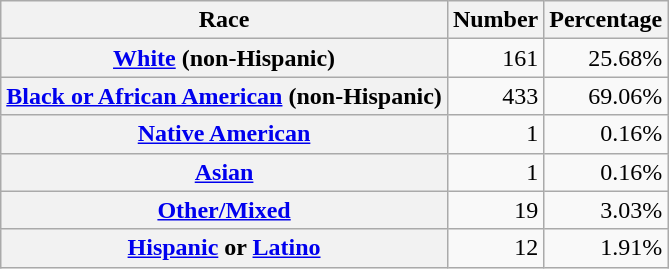<table class="wikitable" style="text-align:right">
<tr>
<th scope="col">Race</th>
<th scope="col">Number</th>
<th scope="col">Percentage</th>
</tr>
<tr>
<th scope="row"><a href='#'>White</a> (non-Hispanic)</th>
<td>161</td>
<td>25.68%</td>
</tr>
<tr>
<th scope="row"><a href='#'>Black or African American</a> (non-Hispanic)</th>
<td>433</td>
<td>69.06%</td>
</tr>
<tr>
<th scope="row"><a href='#'>Native American</a></th>
<td>1</td>
<td>0.16%</td>
</tr>
<tr>
<th scope="row"><a href='#'>Asian</a></th>
<td>1</td>
<td>0.16%</td>
</tr>
<tr>
<th scope="row"><a href='#'>Other/Mixed</a></th>
<td>19</td>
<td>3.03%</td>
</tr>
<tr>
<th scope="row"><a href='#'>Hispanic</a> or <a href='#'>Latino</a></th>
<td>12</td>
<td>1.91%</td>
</tr>
</table>
